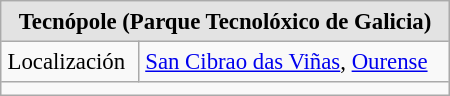<table border=1 align=right cellpadding=4 cellspacing=0 width=300 style="margin: 0 0 1em 1em; background: #f9f9f9; border: 1px #aaaaaa solid; border-collapse: collapse; font-size: 95%;">
<tr>
<th colspan="2" bgcolor="#e3e3e3"><strong>Tecnópole (Parque Tecnolóxico de Galicia)</strong></th>
</tr>
<tr>
<td>Localización</td>
<td><a href='#'>San Cibrao das Viñas</a>, <a href='#'>Ourense</a></td>
</tr>
<tr>
<td align="center" colspan=2></td>
</tr>
</table>
